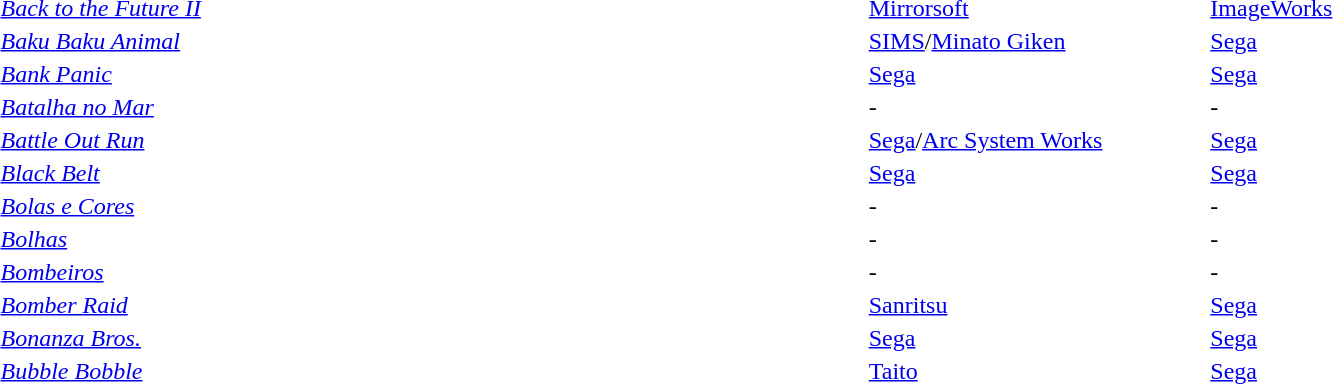<table style="width:100%;">
<tr>
<td style="width:46%;"><em><a href='#'>Back to the Future II</a></em></td>
<td style="width:18%;"><a href='#'>Mirrorsoft</a></td>
<td style="width:18%;"><a href='#'>ImageWorks</a></td>
<td style="width:18%;"></td>
</tr>
<tr>
<td><em><a href='#'>Baku Baku Animal</a></em></td>
<td><a href='#'>SIMS</a>/<a href='#'>Minato Giken</a></td>
<td><a href='#'>Sega</a></td>
<td></td>
</tr>
<tr>
<td><em><a href='#'>Bank Panic</a></em></td>
<td><a href='#'>Sega</a></td>
<td><a href='#'>Sega</a></td>
<td></td>
</tr>
<tr>
<td><em><a href='#'>Batalha no Mar</a></em></td>
<td>-</td>
<td>-</td>
<td></td>
</tr>
<tr>
<td><em><a href='#'>Battle Out Run</a></em></td>
<td><a href='#'>Sega</a>/<a href='#'>Arc System Works</a></td>
<td><a href='#'>Sega</a></td>
<td></td>
</tr>
<tr>
<td><em><a href='#'>Black Belt</a></em></td>
<td><a href='#'>Sega</a></td>
<td><a href='#'>Sega</a></td>
<td></td>
</tr>
<tr>
<td><em><a href='#'>Bolas e Cores</a></em></td>
<td>-</td>
<td>-</td>
<td></td>
</tr>
<tr>
<td><em><a href='#'>Bolhas</a></em></td>
<td>-</td>
<td>-</td>
<td></td>
</tr>
<tr>
<td><em><a href='#'>Bombeiros</a></em></td>
<td>-</td>
<td>-</td>
<td></td>
</tr>
<tr>
<td><em><a href='#'>Bomber Raid</a></em></td>
<td><a href='#'>Sanritsu</a></td>
<td><a href='#'>Sega</a></td>
<td></td>
</tr>
<tr>
<td><em><a href='#'>Bonanza Bros.</a></em></td>
<td><a href='#'>Sega</a></td>
<td><a href='#'>Sega</a></td>
<td></td>
</tr>
<tr>
<td><em><a href='#'>Bubble Bobble</a></em></td>
<td><a href='#'>Taito</a></td>
<td><a href='#'>Sega</a></td>
<td></td>
</tr>
</table>
